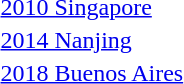<table>
<tr>
<td><a href='#'>2010 Singapore</a><br></td>
<td></td>
<td></td>
<td></td>
</tr>
<tr>
<td><a href='#'>2014 Nanjing</a><br></td>
<td></td>
<td></td>
<td></td>
</tr>
<tr>
<td><a href='#'>2018 Buenos Aires</a><br></td>
<td></td>
<td></td>
<td></td>
</tr>
</table>
